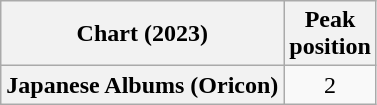<table class="wikitable plainrowheaders" style="text-align:center">
<tr>
<th scope="col">Chart (2023)</th>
<th scope="col">Peak<br>position</th>
</tr>
<tr>
<th scope="row">Japanese Albums (Oricon)</th>
<td>2</td>
</tr>
</table>
